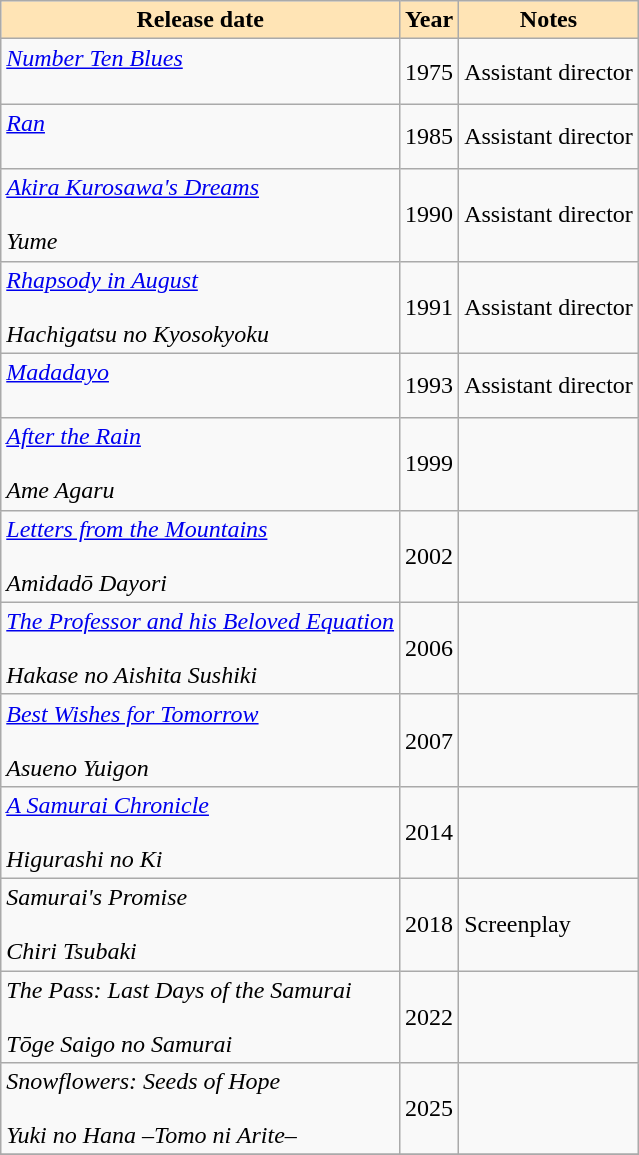<table class="wikitable">
<tr>
<th style="background:#FFE4B5;">Release date</th>
<th style="background:#FFE4B5;">Year</th>
<th style="background:#FFE4B5;">Notes</th>
</tr>
<tr>
<td><em><a href='#'>Number Ten Blues</a></em><br><br></td>
<td>1975</td>
<td>Assistant director</td>
</tr>
<tr>
<td><em><a href='#'>Ran</a></em><br><br></td>
<td>1985</td>
<td>Assistant director</td>
</tr>
<tr>
<td><em><a href='#'>Akira Kurosawa's Dreams</a></em><br><br><em>Yume</em></td>
<td>1990</td>
<td>Assistant director</td>
</tr>
<tr>
<td><em><a href='#'>Rhapsody in August</a></em><br><br><em>Hachigatsu no Kyosokyoku</em></td>
<td>1991</td>
<td>Assistant director</td>
</tr>
<tr>
<td><em><a href='#'>Madadayo</a></em><br><br></td>
<td>1993</td>
<td>Assistant director</td>
</tr>
<tr>
<td><em><a href='#'>After the Rain</a></em><br><br><em>Ame Agaru</em></td>
<td>1999</td>
<td></td>
</tr>
<tr>
<td><em><a href='#'>Letters from the Mountains</a></em><br><br><em>Amidadō Dayori</em></td>
<td>2002</td>
<td></td>
</tr>
<tr>
<td><em><a href='#'>The Professor and his Beloved Equation</a></em><br><br><em>Hakase no Aishita Sushiki</em></td>
<td>2006</td>
<td></td>
</tr>
<tr>
<td><em><a href='#'>Best Wishes for Tomorrow</a></em><br><br><em>Asueno Yuigon</em></td>
<td>2007</td>
<td></td>
</tr>
<tr>
<td><em><a href='#'>A Samurai Chronicle</a></em><br><br><em>Higurashi no Ki</em></td>
<td>2014</td>
<td></td>
</tr>
<tr>
<td><em>Samurai's Promise</em><br><br><em>Chiri Tsubaki</em></td>
<td>2018</td>
<td>Screenplay</td>
</tr>
<tr>
<td><em>The Pass: Last Days of the Samurai</em><br><br><em>Tōge Saigo no Samurai</em><br></td>
<td>2022</td>
<td></td>
</tr>
<tr>
<td><em>Snowflowers: Seeds of Hope</em><br><br><em>Yuki no Hana –Tomo ni Arite–</em><br></td>
<td>2025</td>
<td></td>
</tr>
<tr>
</tr>
</table>
